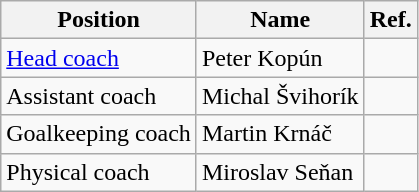<table class="wikitable">
<tr>
<th>Position</th>
<th>Name</th>
<th>Ref.</th>
</tr>
<tr>
<td><a href='#'>Head coach</a></td>
<td> Peter Kopún</td>
<td></td>
</tr>
<tr>
<td>Assistant coach</td>
<td> Michal Švihorík</td>
<td></td>
</tr>
<tr>
<td>Goalkeeping coach</td>
<td> Martin Krnáč</td>
<td></td>
</tr>
<tr>
<td>Physical coach</td>
<td> Miroslav Seňan</td>
<td></td>
</tr>
</table>
